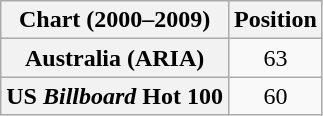<table class="wikitable plainrowheaders" style="text-align:center">
<tr>
<th scope="col">Chart (2000–2009)</th>
<th scope="col">Position</th>
</tr>
<tr>
<th scope="row">Australia (ARIA)</th>
<td align="center">63</td>
</tr>
<tr>
<th scope="row">US <em>Billboard</em> Hot 100</th>
<td align="center">60</td>
</tr>
</table>
